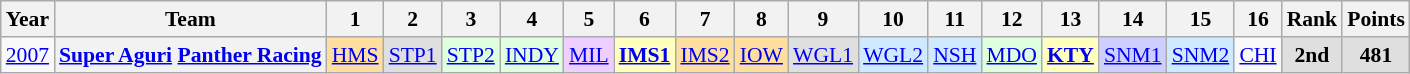<table class="wikitable" style="text-align:center; font-size:90%">
<tr>
<th>Year</th>
<th>Team</th>
<th>1</th>
<th>2</th>
<th>3</th>
<th>4</th>
<th>5</th>
<th>6</th>
<th>7</th>
<th>8</th>
<th>9</th>
<th>10</th>
<th>11</th>
<th>12</th>
<th>13</th>
<th>14</th>
<th>15</th>
<th>16</th>
<th>Rank</th>
<th>Points</th>
</tr>
<tr>
<td><a href='#'>2007</a></td>
<th><a href='#'>Super Aguri</a> <a href='#'>Panther Racing</a></th>
<td style="background:#FFDF9F;"><a href='#'>HMS</a><br></td>
<td style="background:#DFDFDF;"><a href='#'>STP1</a><br></td>
<td style="background:#DFFFDF;"><a href='#'>STP2</a><br></td>
<td style="background:#DFFFDF;"><a href='#'>INDY</a><br></td>
<td style="background:#EFCFFF;"><a href='#'>MIL</a><br></td>
<td style="background:#FFFFBF;"><strong><a href='#'>IMS1</a></strong><br></td>
<td style="background:#FFDF9F;"><a href='#'>IMS2</a><br></td>
<td style="background:#FFDF9F;"><a href='#'>IOW</a><br></td>
<td style="background:#DFDFDF;"><a href='#'>WGL1</a><br></td>
<td style="background:#CFEAFF;"><a href='#'>WGL2</a><br></td>
<td style="background:#CFEAFF;"><a href='#'>NSH</a><br></td>
<td style="background:#DFFFDF;"><a href='#'>MDO</a><br></td>
<td style="background:#FFFFBF;"><strong><a href='#'>KTY</a></strong><br></td>
<td style="background:#CFCFFF;"><a href='#'>SNM1</a><br></td>
<td style="background:#CFEAFF;"><a href='#'>SNM2</a><br></td>
<td><a href='#'>CHI</a></td>
<td style="background:#DFDFDF;"><strong>2nd</strong></td>
<td style="background:#DFDFDF;"><strong>481</strong></td>
</tr>
</table>
